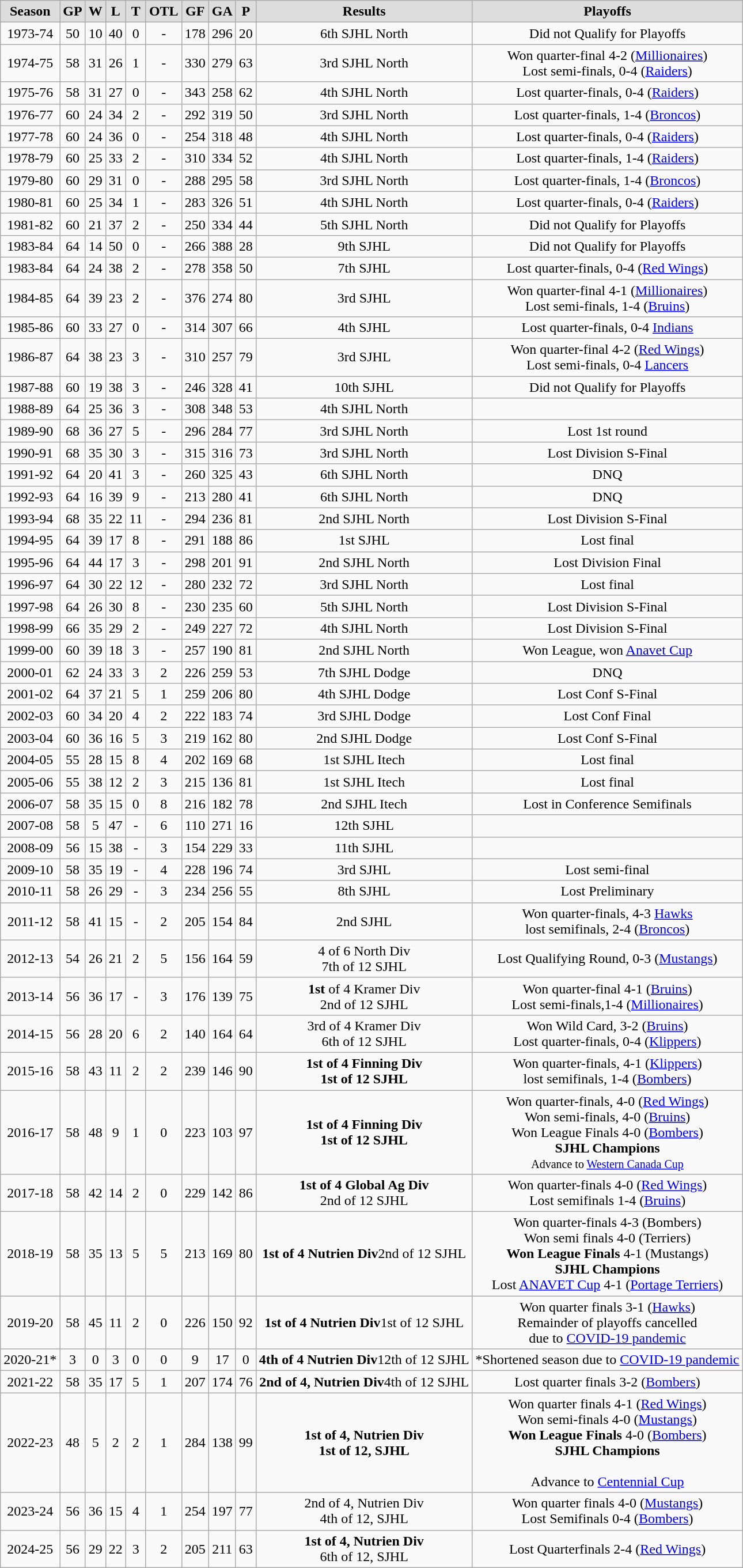<table class="wikitable">
<tr align="center"  bgcolor="#dddddd">
<td><strong>Season</strong></td>
<td><strong>GP</strong></td>
<td><strong>W</strong></td>
<td><strong>L</strong></td>
<td><strong>T</strong></td>
<td><strong>OTL</strong></td>
<td><strong>GF</strong></td>
<td><strong>GA</strong></td>
<td><strong>P</strong></td>
<td><strong>Results</strong></td>
<td><strong>Playoffs</strong></td>
</tr>
<tr align="center">
<td>1973-74</td>
<td>50</td>
<td>10</td>
<td>40</td>
<td>0</td>
<td>-</td>
<td>178</td>
<td>296</td>
<td>20</td>
<td>6th SJHL North</td>
<td>Did not Qualify for Playoffs</td>
</tr>
<tr align="center">
<td>1974-75</td>
<td>58</td>
<td>31</td>
<td>26</td>
<td>1</td>
<td>-</td>
<td>330</td>
<td>279</td>
<td>63</td>
<td>3rd SJHL North</td>
<td>Won quarter-final 4-2 (<a href='#'>Millionaires</a>) <br>Lost semi-finals, 0-4 (<a href='#'>Raiders</a>)</td>
</tr>
<tr align="center">
<td>1975-76</td>
<td>58</td>
<td>31</td>
<td>27</td>
<td>0</td>
<td>-</td>
<td>343</td>
<td>258</td>
<td>62</td>
<td>4th SJHL North</td>
<td>Lost quarter-finals, 0-4 (<a href='#'>Raiders</a>)</td>
</tr>
<tr align="center">
<td>1976-77</td>
<td>60</td>
<td>24</td>
<td>34</td>
<td>2</td>
<td>-</td>
<td>292</td>
<td>319</td>
<td>50</td>
<td>3rd SJHL North</td>
<td>Lost quarter-finals, 1-4 (<a href='#'>Broncos</a>)</td>
</tr>
<tr align="center">
<td>1977-78</td>
<td>60</td>
<td>24</td>
<td>36</td>
<td>0</td>
<td>-</td>
<td>254</td>
<td>318</td>
<td>48</td>
<td>4th SJHL North</td>
<td>Lost quarter-finals, 0-4 (<a href='#'>Raiders</a>)</td>
</tr>
<tr align="center">
<td>1978-79</td>
<td>60</td>
<td>25</td>
<td>33</td>
<td>2</td>
<td>-</td>
<td>310</td>
<td>334</td>
<td>52</td>
<td>4th SJHL North</td>
<td>Lost quarter-finals, 1-4 (<a href='#'>Raiders</a>)</td>
</tr>
<tr align="center">
<td>1979-80</td>
<td>60</td>
<td>29</td>
<td>31</td>
<td>0</td>
<td>-</td>
<td>288</td>
<td>295</td>
<td>58</td>
<td>3rd SJHL North</td>
<td>Lost quarter-finals, 1-4 (<a href='#'>Broncos</a>)</td>
</tr>
<tr align="center">
<td>1980-81</td>
<td>60</td>
<td>25</td>
<td>34</td>
<td>1</td>
<td>-</td>
<td>283</td>
<td>326</td>
<td>51</td>
<td>4th SJHL North</td>
<td>Lost quarter-finals, 0-4 (<a href='#'>Raiders</a>)</td>
</tr>
<tr align="center">
<td>1981-82</td>
<td>60</td>
<td>21</td>
<td>37</td>
<td>2</td>
<td>-</td>
<td>250</td>
<td>334</td>
<td>44</td>
<td>5th SJHL North</td>
<td>Did not Qualify for Playoffs</td>
</tr>
<tr align="center">
<td>1983-84</td>
<td>64</td>
<td>14</td>
<td>50</td>
<td>0</td>
<td>-</td>
<td>266</td>
<td>388</td>
<td>28</td>
<td>9th SJHL</td>
<td>Did not Qualify for Playoffs</td>
</tr>
<tr align="center">
<td>1983-84</td>
<td>64</td>
<td>24</td>
<td>38</td>
<td>2</td>
<td>-</td>
<td>278</td>
<td>358</td>
<td>50</td>
<td>7th SJHL</td>
<td>Lost quarter-finals, 0-4 (<a href='#'>Red Wings</a>)</td>
</tr>
<tr align="center">
<td>1984-85</td>
<td>64</td>
<td>39</td>
<td>23</td>
<td>2</td>
<td>-</td>
<td>376</td>
<td>274</td>
<td>80</td>
<td>3rd SJHL</td>
<td>Won quarter-final 4-1 (<a href='#'>Millionaires</a>) <br>Lost semi-finals, 1-4 (<a href='#'>Bruins</a>)</td>
</tr>
<tr align="center">
<td>1985-86</td>
<td>60</td>
<td>33</td>
<td>27</td>
<td>0</td>
<td>-</td>
<td>314</td>
<td>307</td>
<td>66</td>
<td>4th SJHL</td>
<td>Lost quarter-finals, 0-4 <a href='#'>Indians</a></td>
</tr>
<tr align="center">
<td>1986-87</td>
<td>64</td>
<td>38</td>
<td>23</td>
<td>3</td>
<td>-</td>
<td>310</td>
<td>257</td>
<td>79</td>
<td>3rd SJHL</td>
<td>Won quarter-final 4-2 (<a href='#'>Red Wings</a>) <br>Lost semi-finals, 0-4 <a href='#'>Lancers</a></td>
</tr>
<tr align="center">
<td>1987-88</td>
<td>60</td>
<td>19</td>
<td>38</td>
<td>3</td>
<td>-</td>
<td>246</td>
<td>328</td>
<td>41</td>
<td>10th SJHL</td>
<td>Did not Qualify for Playoffs</td>
</tr>
<tr align="center">
<td>1988-89</td>
<td>64</td>
<td>25</td>
<td>36</td>
<td>3</td>
<td>-</td>
<td>308</td>
<td>348</td>
<td>53</td>
<td>4th SJHL North</td>
<td></td>
</tr>
<tr align="center">
<td>1989-90</td>
<td>68</td>
<td>36</td>
<td>27</td>
<td>5</td>
<td>-</td>
<td>296</td>
<td>284</td>
<td>77</td>
<td>3rd SJHL North</td>
<td>Lost 1st round</td>
</tr>
<tr align="center">
<td>1990-91</td>
<td>68</td>
<td>35</td>
<td>30</td>
<td>3</td>
<td>-</td>
<td>315</td>
<td>316</td>
<td>73</td>
<td>3rd SJHL North</td>
<td>Lost Division S-Final</td>
</tr>
<tr align="center">
<td>1991-92</td>
<td>64</td>
<td>20</td>
<td>41</td>
<td>3</td>
<td>-</td>
<td>260</td>
<td>325</td>
<td>43</td>
<td>6th SJHL North</td>
<td>DNQ</td>
</tr>
<tr align="center">
<td>1992-93</td>
<td>64</td>
<td>16</td>
<td>39</td>
<td>9</td>
<td>-</td>
<td>213</td>
<td>280</td>
<td>41</td>
<td>6th SJHL North</td>
<td>DNQ</td>
</tr>
<tr align="center">
<td>1993-94</td>
<td>68</td>
<td>35</td>
<td>22</td>
<td>11</td>
<td>-</td>
<td>294</td>
<td>236</td>
<td>81</td>
<td>2nd SJHL North</td>
<td>Lost Division S-Final</td>
</tr>
<tr align="center">
<td>1994-95</td>
<td>64</td>
<td>39</td>
<td>17</td>
<td>8</td>
<td>-</td>
<td>291</td>
<td>188</td>
<td>86</td>
<td>1st SJHL</td>
<td>Lost final</td>
</tr>
<tr align="center">
<td>1995-96</td>
<td>64</td>
<td>44</td>
<td>17</td>
<td>3</td>
<td>-</td>
<td>298</td>
<td>201</td>
<td>91</td>
<td>2nd SJHL North</td>
<td>Lost Division Final</td>
</tr>
<tr align="center">
<td>1996-97</td>
<td>64</td>
<td>30</td>
<td>22</td>
<td>12</td>
<td>-</td>
<td>280</td>
<td>232</td>
<td>72</td>
<td>3rd SJHL North</td>
<td>Lost final</td>
</tr>
<tr align="center">
<td>1997-98</td>
<td>64</td>
<td>26</td>
<td>30</td>
<td>8</td>
<td>-</td>
<td>230</td>
<td>235</td>
<td>60</td>
<td>5th SJHL North</td>
<td>Lost Division S-Final</td>
</tr>
<tr align="center">
<td>1998-99</td>
<td>66</td>
<td>35</td>
<td>29</td>
<td>2</td>
<td>-</td>
<td>249</td>
<td>227</td>
<td>72</td>
<td>4th SJHL North</td>
<td>Lost Division S-Final</td>
</tr>
<tr align="center">
<td>1999-00</td>
<td>60</td>
<td>39</td>
<td>18</td>
<td>3</td>
<td>-</td>
<td>257</td>
<td>190</td>
<td>81</td>
<td>2nd SJHL North</td>
<td>Won League, won <a href='#'>Anavet Cup</a></td>
</tr>
<tr align="center">
<td>2000-01</td>
<td>62</td>
<td>24</td>
<td>33</td>
<td>3</td>
<td>2</td>
<td>226</td>
<td>259</td>
<td>53</td>
<td>7th SJHL Dodge</td>
<td>DNQ</td>
</tr>
<tr align="center">
<td>2001-02</td>
<td>64</td>
<td>37</td>
<td>21</td>
<td>5</td>
<td>1</td>
<td>259</td>
<td>206</td>
<td>80</td>
<td>4th SJHL Dodge</td>
<td>Lost Conf S-Final</td>
</tr>
<tr align="center">
<td>2002-03</td>
<td>60</td>
<td>34</td>
<td>20</td>
<td>4</td>
<td>2</td>
<td>222</td>
<td>183</td>
<td>74</td>
<td>3rd SJHL Dodge</td>
<td>Lost Conf Final</td>
</tr>
<tr align="center">
<td>2003-04</td>
<td>60</td>
<td>36</td>
<td>16</td>
<td>5</td>
<td>3</td>
<td>219</td>
<td>162</td>
<td>80</td>
<td>2nd SJHL Dodge</td>
<td>Lost Conf S-Final</td>
</tr>
<tr align="center">
<td>2004-05</td>
<td>55</td>
<td>28</td>
<td>15</td>
<td>8</td>
<td>4</td>
<td>202</td>
<td>169</td>
<td>68</td>
<td>1st SJHL Itech</td>
<td>Lost final</td>
</tr>
<tr align="center">
<td>2005-06</td>
<td>55</td>
<td>38</td>
<td>12</td>
<td>2</td>
<td>3</td>
<td>215</td>
<td>136</td>
<td>81</td>
<td>1st SJHL Itech</td>
<td>Lost final</td>
</tr>
<tr align="center">
<td>2006-07</td>
<td>58</td>
<td>35</td>
<td>15</td>
<td>0</td>
<td>8</td>
<td>216</td>
<td>182</td>
<td>78</td>
<td>2nd SJHL Itech</td>
<td>Lost in Conference Semifinals</td>
</tr>
<tr align="center">
<td>2007-08</td>
<td>58</td>
<td>5</td>
<td>47</td>
<td>-</td>
<td>6</td>
<td>110</td>
<td>271</td>
<td>16</td>
<td>12th SJHL</td>
<td></td>
</tr>
<tr align="center">
<td>2008-09</td>
<td>56</td>
<td>15</td>
<td>38</td>
<td>-</td>
<td>3</td>
<td>154</td>
<td>229</td>
<td>33</td>
<td>11th SJHL</td>
<td></td>
</tr>
<tr align="center">
<td>2009-10</td>
<td>58</td>
<td>35</td>
<td>19</td>
<td>-</td>
<td>4</td>
<td>228</td>
<td>196</td>
<td>74</td>
<td>3rd SJHL</td>
<td>Lost semi-final</td>
</tr>
<tr align="center">
<td>2010-11</td>
<td>58</td>
<td>26</td>
<td>29</td>
<td>-</td>
<td>3</td>
<td>234</td>
<td>256</td>
<td>55</td>
<td>8th SJHL</td>
<td>Lost Preliminary</td>
</tr>
<tr align="center">
<td>2011-12</td>
<td>58</td>
<td>41</td>
<td>15</td>
<td>-</td>
<td>2</td>
<td>205</td>
<td>154</td>
<td>84</td>
<td>2nd SJHL</td>
<td>Won quarter-finals, 4-3 <a href='#'>Hawks</a> <br>lost semifinals, 2-4 (<a href='#'>Broncos</a>)</td>
</tr>
<tr align="center">
<td>2012-13</td>
<td>54</td>
<td>26</td>
<td>21</td>
<td>2</td>
<td>5</td>
<td>156</td>
<td>164</td>
<td>59</td>
<td>4 of 6 North Div<br>7th of 12 SJHL</td>
<td>Lost Qualifying Round, 0-3 (<a href='#'>Mustangs</a>)</td>
</tr>
<tr align="center">
<td>2013-14</td>
<td>56</td>
<td>36</td>
<td>17</td>
<td>-</td>
<td>3</td>
<td>176</td>
<td>139</td>
<td>75</td>
<td><strong>1st</strong> of 4 Kramer Div<br>2nd of 12 SJHL</td>
<td>Won quarter-final 4-1 (<a href='#'>Bruins</a>)<br>Lost semi-finals,1-4 (<a href='#'>Millionaires</a>)</td>
</tr>
<tr align="center">
<td>2014-15</td>
<td>56</td>
<td>28</td>
<td>20</td>
<td>6</td>
<td>2</td>
<td>140</td>
<td>164</td>
<td>64</td>
<td>3rd of 4 Kramer Div<br>6th of 12 SJHL</td>
<td>Won Wild Card, 3-2 (<a href='#'>Bruins</a>)<br>Lost quarter-finals, 0-4 (<a href='#'>Klippers</a>)</td>
</tr>
<tr align="center">
<td>2015-16</td>
<td>58</td>
<td>43</td>
<td>11</td>
<td>2</td>
<td>2</td>
<td>239</td>
<td>146</td>
<td>90</td>
<td><strong>1st of 4 Finning Div</strong><br><strong>1st of 12 SJHL</strong></td>
<td>Won quarter-finals, 4-1 (<a href='#'>Klippers</a>)<br>lost semifinals, 1-4 (<a href='#'>Bombers</a>)</td>
</tr>
<tr align="center">
<td>2016-17</td>
<td>58</td>
<td>48</td>
<td>9</td>
<td>1</td>
<td>0</td>
<td>223</td>
<td>103</td>
<td>97</td>
<td><strong>1st of 4 Finning Div</strong><br><strong>1st of 12 SJHL</strong></td>
<td>Won quarter-finals, 4-0 (<a href='#'>Red Wings</a>)<br>Won semi-finals, 4-0 (<a href='#'>Bruins</a>)<br>Won League Finals 4-0 (<a href='#'>Bombers</a>)<br><strong>SJHL Champions</strong><br><small> Advance to <a href='#'>Western Canada Cup</a></small></td>
</tr>
<tr align="center">
<td>2017-18</td>
<td>58</td>
<td>42</td>
<td>14</td>
<td>2</td>
<td>0</td>
<td>229</td>
<td>142</td>
<td>86</td>
<td><strong>1st of 4 Global Ag Div</strong><br>2nd of 12 SJHL</td>
<td>Won quarter-finals 4-0 (<a href='#'>Red Wings</a>)<br>Lost semifinals 1-4 (<a href='#'>Bruins</a>)</td>
</tr>
<tr align="center">
<td>2018-19</td>
<td>58</td>
<td>35</td>
<td>13</td>
<td>5</td>
<td>5</td>
<td>213</td>
<td>169</td>
<td>80</td>
<td><strong>1st of 4 Nutrien Div</strong>2nd of 12 SJHL</td>
<td>Won quarter-finals 4-3 (Bombers)<br>Won semi finals 4-0 (Terriers)<br><strong>Won League Finals</strong> 4-1 (Mustangs)<br><strong>SJHL Champions</strong><br>Lost <a href='#'>ANAVET Cup</a> 4-1 (<a href='#'>Portage Terriers</a>)</td>
</tr>
<tr align="center">
<td>2019-20</td>
<td>58</td>
<td>45</td>
<td>11</td>
<td>2</td>
<td>0</td>
<td>226</td>
<td>150</td>
<td>92</td>
<td><strong>1st of 4 Nutrien Div</strong>1st of 12 SJHL</td>
<td>Won quarter finals 3-1 (<a href='#'>Hawks</a>)<br>Remainder of playoffs cancelled <br>due to <a href='#'>COVID-19 pandemic</a></td>
</tr>
<tr align="center">
<td>2020-21*</td>
<td>3</td>
<td>0</td>
<td>3</td>
<td>0</td>
<td>0</td>
<td>9</td>
<td>17</td>
<td>0</td>
<td><strong>4th of 4 Nutrien Div</strong>12th of 12 SJHL</td>
<td>*Shortened season due to <a href='#'>COVID-19 pandemic</a></td>
</tr>
<tr align="center">
<td>2021-22</td>
<td>58</td>
<td>35</td>
<td>17</td>
<td>5</td>
<td>1</td>
<td>207</td>
<td>174</td>
<td>76</td>
<td><strong>2nd of 4, Nutrien Div</strong>4th of 12 SJHL</td>
<td>Lost quarter finals 3-2 (<a href='#'>Bombers</a>)</td>
</tr>
<tr align="center">
<td>2022-23</td>
<td>48</td>
<td>5</td>
<td>2</td>
<td>2</td>
<td>1</td>
<td>284</td>
<td>138</td>
<td>99</td>
<td><strong>1st of 4, Nutrien Div</strong><br><strong>1st of 12, SJHL</strong></td>
<td>Won quarter finals 4-1 (<a href='#'>Red Wings</a>)<br>Won semi-finals 4-0 (<a href='#'>Mustangs</a>)<br><strong>Won League Finals</strong> 4-0 (<a href='#'>Bombers</a>)<br><strong>SJHL Champions</strong><br><br>Advance to <a href='#'>Centennial Cup</a></td>
</tr>
<tr align="center">
<td>2023-24</td>
<td>56</td>
<td>36</td>
<td>15</td>
<td>4</td>
<td>1</td>
<td>254</td>
<td>197</td>
<td>77</td>
<td>2nd of 4, Nutrien Div<br>4th of 12, SJHL</td>
<td>Won quarter finals 4-0 (<a href='#'>Mustangs</a>)<br>Lost Semifinals 0-4 (<a href='#'>Bombers</a>)</td>
</tr>
<tr align="center">
<td>2024-25</td>
<td>56</td>
<td>29</td>
<td>22</td>
<td>3</td>
<td>2</td>
<td>205</td>
<td>211</td>
<td>63</td>
<td><strong>1st of 4, Nutrien Div</strong><br>6th of 12, SJHL</td>
<td>Lost Quarterfinals 2-4 (<a href='#'>Red Wings</a>)</td>
</tr>
</table>
